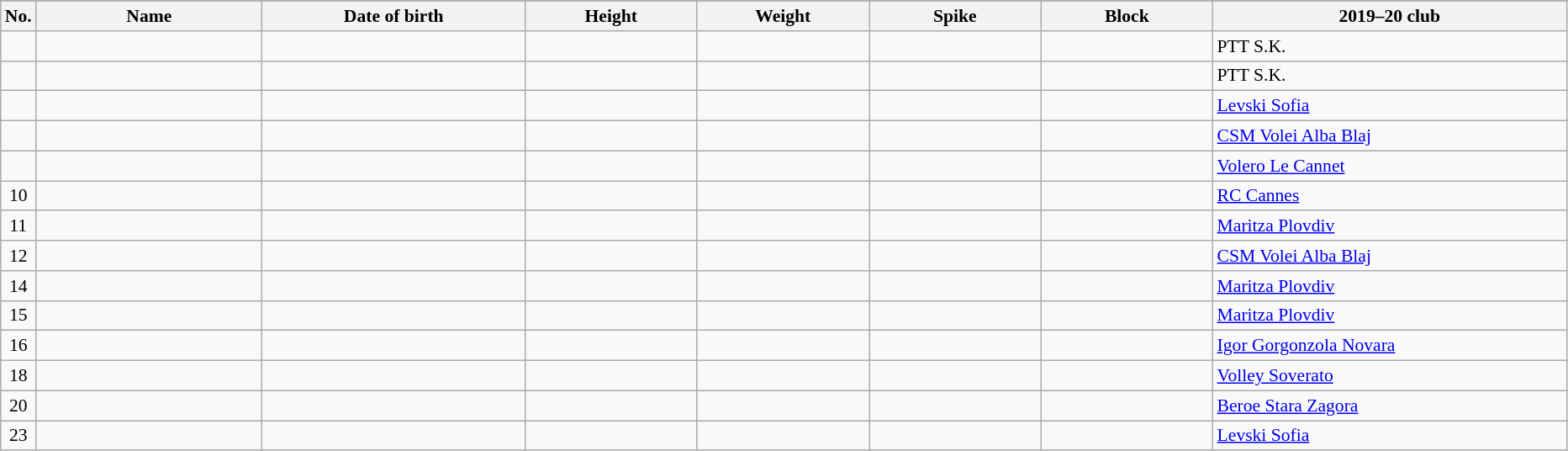<table class="wikitable sortable" style="font-size:90%; text-align:center;">
<tr>
</tr>
<tr>
<th>No.</th>
<th style="width:12em">Name</th>
<th style="width:14em">Date of birth</th>
<th style="width:9em">Height</th>
<th style="width:9em">Weight</th>
<th style="width:9em">Spike</th>
<th style="width:9em">Block</th>
<th style="width:19em">2019–20 club</th>
</tr>
<tr>
<td></td>
<td align=left></td>
<td align=right></td>
<td></td>
<td></td>
<td></td>
<td></td>
<td align=left> PTT S.K.</td>
</tr>
<tr>
<td></td>
<td align=left></td>
<td align=right></td>
<td></td>
<td></td>
<td></td>
<td></td>
<td align=left> PTT S.K.</td>
</tr>
<tr>
<td></td>
<td align=left></td>
<td align=right></td>
<td></td>
<td></td>
<td></td>
<td></td>
<td align=left> <a href='#'>Levski Sofia</a></td>
</tr>
<tr>
<td></td>
<td align=left></td>
<td align=right></td>
<td></td>
<td></td>
<td></td>
<td></td>
<td align=left> <a href='#'>CSM Volei Alba Blaj</a></td>
</tr>
<tr>
<td></td>
<td align=left></td>
<td align=right></td>
<td></td>
<td></td>
<td></td>
<td></td>
<td align=left> <a href='#'>Volero Le Cannet</a></td>
</tr>
<tr>
<td>10</td>
<td align=left></td>
<td align=right></td>
<td></td>
<td></td>
<td></td>
<td></td>
<td align=left> <a href='#'>RC Cannes</a></td>
</tr>
<tr>
<td>11</td>
<td align=left></td>
<td align=right></td>
<td></td>
<td></td>
<td></td>
<td></td>
<td align=left> <a href='#'>Maritza Plovdiv</a></td>
</tr>
<tr>
<td>12</td>
<td align=left></td>
<td align=right></td>
<td></td>
<td></td>
<td></td>
<td></td>
<td align=left> <a href='#'>CSM Volei Alba Blaj</a></td>
</tr>
<tr>
<td>14</td>
<td align=left></td>
<td align=right></td>
<td></td>
<td></td>
<td></td>
<td></td>
<td align=left> <a href='#'>Maritza Plovdiv</a></td>
</tr>
<tr>
<td>15</td>
<td align=left></td>
<td align=right></td>
<td></td>
<td></td>
<td></td>
<td></td>
<td align=left> <a href='#'>Maritza Plovdiv</a></td>
</tr>
<tr>
<td>16</td>
<td align=left></td>
<td align=right></td>
<td></td>
<td></td>
<td></td>
<td></td>
<td align=left> <a href='#'>Igor Gorgonzola Novara</a></td>
</tr>
<tr>
<td>18</td>
<td align=left></td>
<td align=right></td>
<td></td>
<td></td>
<td></td>
<td></td>
<td align=left> <a href='#'>Volley Soverato</a></td>
</tr>
<tr>
<td>20</td>
<td align=left></td>
<td align=right></td>
<td></td>
<td></td>
<td></td>
<td></td>
<td align=left> <a href='#'>Beroe Stara Zagora</a></td>
</tr>
<tr>
<td>23</td>
<td align=left></td>
<td align=right></td>
<td></td>
<td></td>
<td></td>
<td></td>
<td align=left> <a href='#'>Levski Sofia</a></td>
</tr>
</table>
